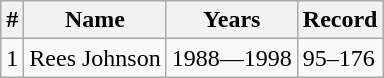<table class="wikitable">
<tr>
<th>#</th>
<th>Name</th>
<th>Years</th>
<th>Record</th>
</tr>
<tr>
<td>1</td>
<td>Rees Johnson</td>
<td>1988—1998</td>
<td>95–176</td>
</tr>
</table>
